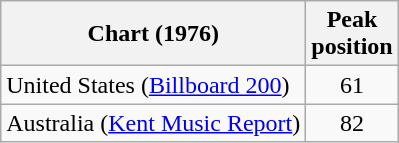<table class="wikitable">
<tr>
<th>Chart (1976)</th>
<th>Peak<br>position</th>
</tr>
<tr>
<td>United States (<a href='#'>Billboard 200</a>)</td>
<td align="center">61</td>
</tr>
<tr>
<td>Australia (<a href='#'>Kent Music Report</a>)</td>
<td style="text-align:center;">82</td>
</tr>
</table>
